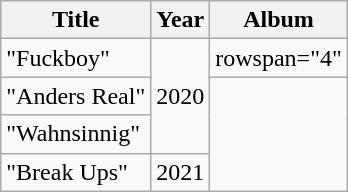<table class="wikitable">
<tr>
<th>Title</th>
<th>Year</th>
<th>Album</th>
</tr>
<tr>
<td>"Fuckboy"</td>
<td rowspan="3">2020</td>
<td>rowspan="4" </td>
</tr>
<tr>
<td>"Anders Real"</td>
</tr>
<tr>
<td>"Wahnsinnig"</td>
</tr>
<tr>
<td>"Break Ups"<br></td>
<td>2021</td>
</tr>
</table>
